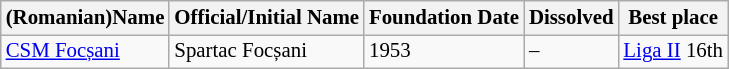<table class="wikitable sortable mw-collapsible" style=" font-size: 87%;">
<tr>
<th>(Romanian)Name</th>
<th>Official/Initial Name</th>
<th>Foundation Date</th>
<th>Dissolved</th>
<th>Best place</th>
</tr>
<tr>
<td><a href='#'>CSM Focșani</a></td>
<td>Spartac Focșani</td>
<td>1953</td>
<td>–</td>
<td><a href='#'>Liga II</a> 16th</td>
</tr>
</table>
